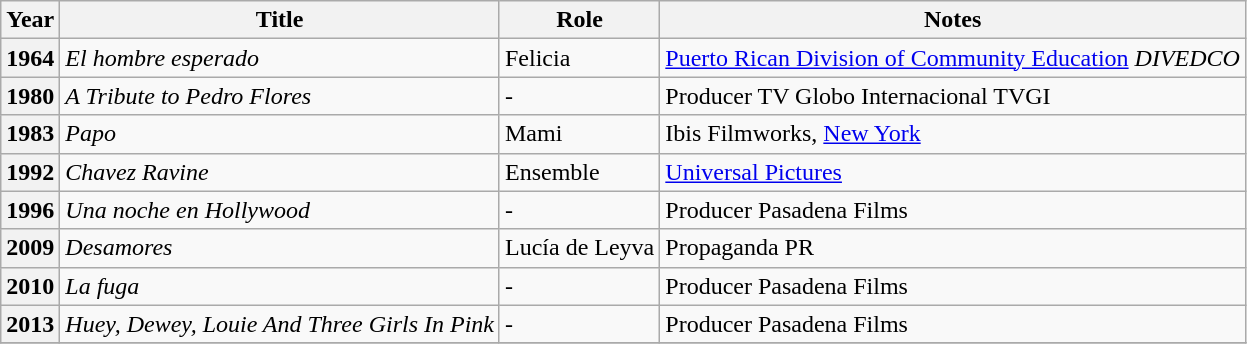<table class="wikitable plainrowheaders sortable">
<tr>
<th scope="col">Year</th>
<th scope="col">Title</th>
<th scope="col">Role</th>
<th scope="col" class="unsortable">Notes</th>
</tr>
<tr>
<th scope="row">1964</th>
<td><em>El hombre esperado</em></td>
<td>Felicia</td>
<td><a href='#'>Puerto Rican Division of Community Education</a> <em>DIVEDCO</em></td>
</tr>
<tr>
<th scope="row">1980</th>
<td><em>A Tribute to Pedro Flores</em></td>
<td>-</td>
<td>Producer TV Globo Internacional TVGI</td>
</tr>
<tr>
<th scope="row">1983</th>
<td><em>Papo</em></td>
<td>Mami</td>
<td>Ibis Filmworks, <a href='#'>New York</a></td>
</tr>
<tr>
<th scope="row">1992</th>
<td><em>Chavez Ravine</em></td>
<td>Ensemble</td>
<td><a href='#'>Universal Pictures</a></td>
</tr>
<tr>
<th scope="row">1996</th>
<td><em>Una noche en Hollywood</em></td>
<td>-</td>
<td>Producer Pasadena Films</td>
</tr>
<tr>
<th scope="row">2009</th>
<td><em>Desamores</em></td>
<td>Lucía de Leyva</td>
<td>Propaganda PR</td>
</tr>
<tr>
<th scope="row">2010</th>
<td><em>La fuga</em></td>
<td>-</td>
<td>Producer Pasadena Films</td>
</tr>
<tr>
<th scope="row">2013</th>
<td><em>Huey, Dewey, Louie And Three Girls In Pink</em></td>
<td>-</td>
<td>Producer Pasadena Films</td>
</tr>
<tr>
</tr>
</table>
